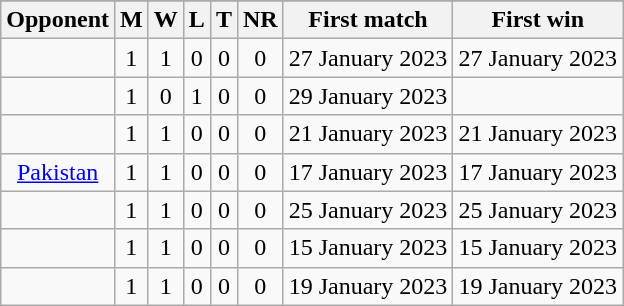<table class="wikitable" style="text-align: center;">
<tr>
</tr>
<tr>
<th>Opponent</th>
<th>M</th>
<th>W</th>
<th>L</th>
<th>T</th>
<th>NR</th>
<th>First match</th>
<th>First win</th>
</tr>
<tr>
<td></td>
<td>1</td>
<td>1</td>
<td>0</td>
<td>0</td>
<td>0</td>
<td>27 January 2023</td>
<td>27 January 2023</td>
</tr>
<tr>
<td></td>
<td>1</td>
<td>0</td>
<td>1</td>
<td>0</td>
<td>0</td>
<td>29 January 2023</td>
<td></td>
</tr>
<tr>
<td></td>
<td>1</td>
<td>1</td>
<td>0</td>
<td>0</td>
<td>0</td>
<td>21 January 2023</td>
<td>21 January 2023</td>
</tr>
<tr>
<td> <a href='#'>Pakistan</a></td>
<td>1</td>
<td>1</td>
<td>0</td>
<td>0</td>
<td>0</td>
<td>17 January 2023</td>
<td>17 January 2023</td>
</tr>
<tr>
<td></td>
<td>1</td>
<td>1</td>
<td>0</td>
<td>0</td>
<td>0</td>
<td>25 January 2023</td>
<td>25 January 2023</td>
</tr>
<tr>
<td></td>
<td>1</td>
<td>1</td>
<td>0</td>
<td>0</td>
<td>0</td>
<td>15 January 2023</td>
<td>15 January 2023</td>
</tr>
<tr>
<td></td>
<td>1</td>
<td>1</td>
<td>0</td>
<td>0</td>
<td>0</td>
<td>19 January 2023</td>
<td>19 January 2023</td>
</tr>
</table>
